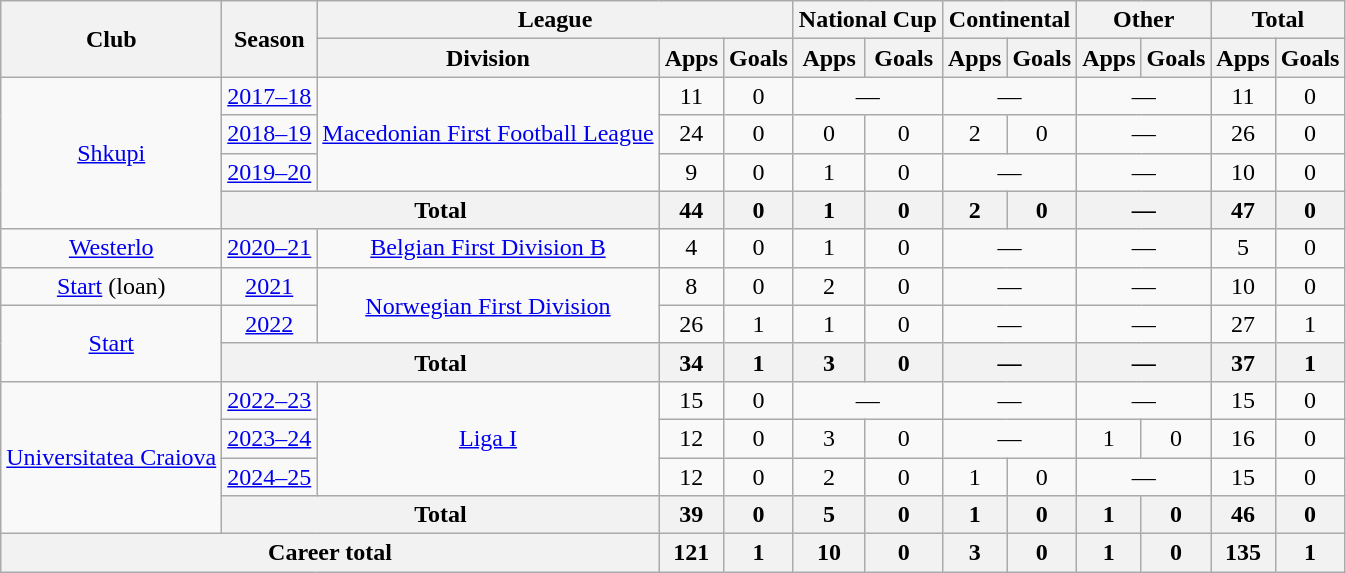<table class="wikitable" style="text-align: center">
<tr>
<th rowspan="2">Club</th>
<th rowspan="2">Season</th>
<th colspan="3">League</th>
<th colspan="2">National Cup</th>
<th colspan="2">Continental</th>
<th colspan="2">Other</th>
<th colspan="2">Total</th>
</tr>
<tr>
<th>Division</th>
<th>Apps</th>
<th>Goals</th>
<th>Apps</th>
<th>Goals</th>
<th>Apps</th>
<th>Goals</th>
<th>Apps</th>
<th>Goals</th>
<th>Apps</th>
<th>Goals</th>
</tr>
<tr>
<td rowspan="4"><a href='#'>Shkupi</a></td>
<td><a href='#'>2017–18</a></td>
<td rowspan="3"><a href='#'>Macedonian First Football League</a></td>
<td>11</td>
<td>0</td>
<td colspan="2">—</td>
<td colspan="2">—</td>
<td colspan="2">—</td>
<td>11</td>
<td>0</td>
</tr>
<tr>
<td><a href='#'>2018–19</a></td>
<td>24</td>
<td>0</td>
<td>0</td>
<td>0</td>
<td>2</td>
<td>0</td>
<td colspan="2">—</td>
<td>26</td>
<td>0</td>
</tr>
<tr>
<td><a href='#'>2019–20</a></td>
<td>9</td>
<td>0</td>
<td>1</td>
<td>0</td>
<td colspan="2">—</td>
<td colspan="2">—</td>
<td>10</td>
<td>0</td>
</tr>
<tr>
<th colspan="2">Total</th>
<th>44</th>
<th>0</th>
<th>1</th>
<th>0</th>
<th>2</th>
<th>0</th>
<th colspan="2">—</th>
<th>47</th>
<th>0</th>
</tr>
<tr>
<td><a href='#'>Westerlo</a></td>
<td><a href='#'>2020–21</a></td>
<td><a href='#'>Belgian First Division B</a></td>
<td>4</td>
<td>0</td>
<td>1</td>
<td>0</td>
<td colspan="2">—</td>
<td colspan="2">—</td>
<td>5</td>
<td>0</td>
</tr>
<tr>
<td><a href='#'>Start</a> (loan)</td>
<td><a href='#'>2021</a></td>
<td rowspan="2"><a href='#'>Norwegian First Division</a></td>
<td>8</td>
<td>0</td>
<td>2</td>
<td>0</td>
<td colspan="2">—</td>
<td colspan="2">—</td>
<td>10</td>
<td>0</td>
</tr>
<tr>
<td rowspan="2"><a href='#'>Start</a></td>
<td><a href='#'>2022</a></td>
<td>26</td>
<td>1</td>
<td>1</td>
<td>0</td>
<td colspan="2">—</td>
<td colspan="2">—</td>
<td>27</td>
<td>1</td>
</tr>
<tr>
<th colspan="2">Total</th>
<th>34</th>
<th>1</th>
<th>3</th>
<th>0</th>
<th colspan="2">—</th>
<th colspan="2">—</th>
<th>37</th>
<th>1</th>
</tr>
<tr>
<td rowspan="4"><a href='#'>Universitatea Craiova</a></td>
<td><a href='#'>2022–23</a></td>
<td rowspan="3"><a href='#'>Liga I</a></td>
<td>15</td>
<td>0</td>
<td colspan="2">—</td>
<td colspan="2">—</td>
<td colspan="2">—</td>
<td>15</td>
<td>0</td>
</tr>
<tr>
<td><a href='#'>2023–24</a></td>
<td>12</td>
<td>0</td>
<td>3</td>
<td>0</td>
<td colspan="2">—</td>
<td>1</td>
<td>0</td>
<td>16</td>
<td>0</td>
</tr>
<tr>
<td><a href='#'>2024–25</a></td>
<td>12</td>
<td>0</td>
<td>2</td>
<td>0</td>
<td>1</td>
<td>0</td>
<td colspan="2">—</td>
<td>15</td>
<td>0</td>
</tr>
<tr>
<th colspan="2">Total</th>
<th>39</th>
<th>0</th>
<th>5</th>
<th>0</th>
<th>1</th>
<th>0</th>
<th>1</th>
<th>0</th>
<th>46</th>
<th>0</th>
</tr>
<tr>
<th colspan="3">Career total</th>
<th>121</th>
<th>1</th>
<th>10</th>
<th>0</th>
<th>3</th>
<th>0</th>
<th>1</th>
<th>0</th>
<th>135</th>
<th>1</th>
</tr>
</table>
